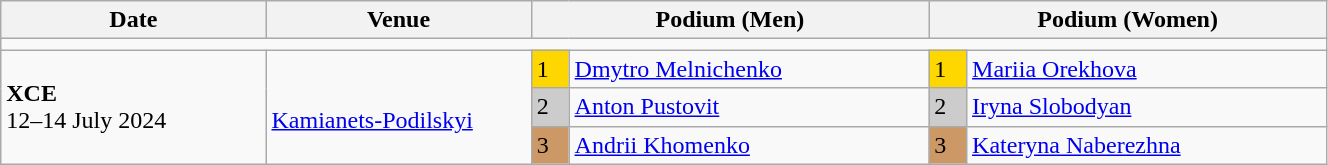<table class="wikitable" width=70%>
<tr>
<th>Date</th>
<th width=20%>Venue</th>
<th colspan=2 width=30%>Podium (Men)</th>
<th colspan=2 width=30%>Podium (Women)</th>
</tr>
<tr>
<td colspan=6></td>
</tr>
<tr>
<td rowspan=3><strong>XCE</strong> <br> 12–14 July 2024</td>
<td rowspan=3><br><a href='#'>Kamianets-Podilskyi</a></td>
<td bgcolor=FFD700>1</td>
<td><a href='#'>Dmytro Melnichenko</a></td>
<td bgcolor=FFD700>1</td>
<td><a href='#'>Mariia Orekhova</a></td>
</tr>
<tr>
<td bgcolor=CCCCCC>2</td>
<td><a href='#'>Anton Pustovit</a></td>
<td bgcolor=CCCCCC>2</td>
<td><a href='#'>Iryna Slobodyan</a></td>
</tr>
<tr>
<td bgcolor=CC9966>3</td>
<td><a href='#'>Andrii Khomenko</a></td>
<td bgcolor=CC9966>3</td>
<td><a href='#'>Kateryna Naberezhna</a></td>
</tr>
</table>
